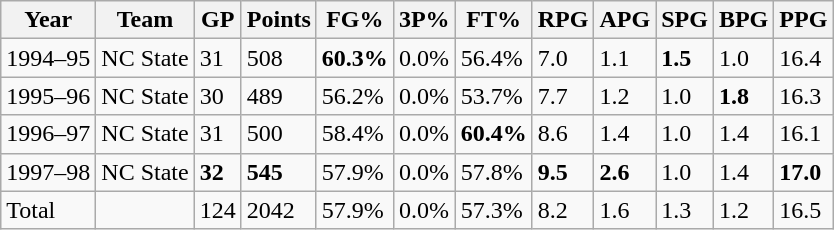<table class="wikitable">
<tr>
<th>Year</th>
<th>Team</th>
<th>GP</th>
<th>Points</th>
<th>FG%</th>
<th>3P%</th>
<th>FT%</th>
<th>RPG</th>
<th>APG</th>
<th>SPG</th>
<th>BPG</th>
<th>PPG</th>
</tr>
<tr>
<td>1994–95</td>
<td>NC State</td>
<td>31</td>
<td>508</td>
<td><strong>60.3%</strong></td>
<td>0.0%</td>
<td>56.4%</td>
<td>7.0</td>
<td>1.1</td>
<td><strong>1.5</strong></td>
<td>1.0</td>
<td>16.4</td>
</tr>
<tr>
<td>1995–96</td>
<td>NC State</td>
<td>30</td>
<td>489</td>
<td>56.2%</td>
<td>0.0%</td>
<td>53.7%</td>
<td>7.7</td>
<td>1.2</td>
<td>1.0</td>
<td><strong>1.8</strong></td>
<td>16.3</td>
</tr>
<tr>
<td>1996–97</td>
<td>NC State</td>
<td>31</td>
<td>500</td>
<td>58.4%</td>
<td>0.0%</td>
<td><strong>60.4%</strong></td>
<td>8.6</td>
<td>1.4</td>
<td>1.0</td>
<td>1.4</td>
<td>16.1</td>
</tr>
<tr>
<td>1997–98</td>
<td>NC State</td>
<td><strong>32</strong></td>
<td><strong>545</strong></td>
<td>57.9%</td>
<td>0.0%</td>
<td>57.8%</td>
<td><strong>9.5</strong></td>
<td><strong>2.6</strong></td>
<td>1.0</td>
<td>1.4</td>
<td><strong>17.0</strong></td>
</tr>
<tr>
<td>Total</td>
<td></td>
<td>124</td>
<td>2042</td>
<td>57.9%</td>
<td>0.0%</td>
<td>57.3%</td>
<td>8.2</td>
<td>1.6</td>
<td>1.3</td>
<td>1.2</td>
<td>16.5</td>
</tr>
</table>
